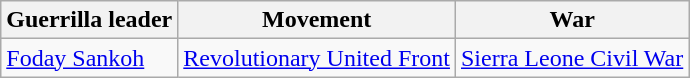<table class="wikitable">
<tr>
<th>Guerrilla leader</th>
<th>Movement</th>
<th>War</th>
</tr>
<tr>
<td><a href='#'>Foday Sankoh</a></td>
<td><a href='#'>Revolutionary United Front</a></td>
<td><a href='#'>Sierra Leone Civil War</a></td>
</tr>
</table>
